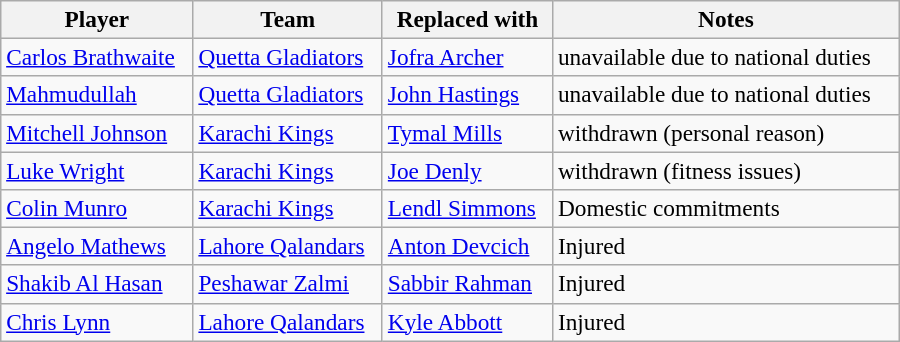<table class="wikitable" style="font-size:97%;width:600px">
<tr>
<th>Player</th>
<th>Team</th>
<th>Replaced with</th>
<th>Notes</th>
</tr>
<tr>
<td><a href='#'>Carlos Brathwaite</a></td>
<td><a href='#'>Quetta Gladiators</a></td>
<td><a href='#'>Jofra Archer</a></td>
<td>unavailable due to national duties</td>
</tr>
<tr>
<td><a href='#'>Mahmudullah</a></td>
<td><a href='#'>Quetta Gladiators</a></td>
<td><a href='#'>John Hastings</a></td>
<td>unavailable due to national duties</td>
</tr>
<tr>
<td><a href='#'>Mitchell Johnson</a></td>
<td><a href='#'>Karachi Kings</a></td>
<td><a href='#'>Tymal Mills</a></td>
<td>withdrawn (personal reason)</td>
</tr>
<tr>
<td><a href='#'>Luke Wright</a></td>
<td><a href='#'>Karachi Kings</a></td>
<td><a href='#'>Joe Denly</a></td>
<td>withdrawn (fitness issues)</td>
</tr>
<tr>
<td><a href='#'>Colin Munro</a></td>
<td><a href='#'>Karachi Kings</a></td>
<td><a href='#'>Lendl Simmons</a></td>
<td>Domestic commitments</td>
</tr>
<tr>
<td><a href='#'>Angelo Mathews</a></td>
<td><a href='#'>Lahore Qalandars</a></td>
<td><a href='#'>Anton Devcich</a></td>
<td>Injured</td>
</tr>
<tr>
<td><a href='#'>Shakib Al Hasan</a></td>
<td><a href='#'>Peshawar Zalmi</a></td>
<td><a href='#'>Sabbir Rahman</a></td>
<td>Injured</td>
</tr>
<tr>
<td><a href='#'>Chris Lynn</a></td>
<td><a href='#'>Lahore Qalandars</a></td>
<td><a href='#'>Kyle Abbott</a></td>
<td>Injured</td>
</tr>
</table>
